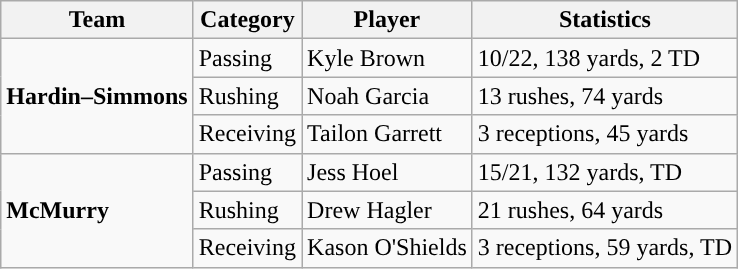<table class="wikitable" style="float: left;">
<tr>
<th>Team</th>
<th>Category</th>
<th>Player</th>
<th>Statistics</th>
</tr>
<tr>
<td rowspan=3><strong>Hardin–Simmons</strong></td>
<td>Passing</td>
<td>Kyle Brown</td>
<td>10/22, 138 yards, 2 TD</td>
</tr>
<tr>
<td>Rushing</td>
<td>Noah Garcia</td>
<td>13 rushes, 74 yards</td>
</tr>
<tr>
<td>Receiving</td>
<td>Tailon Garrett</td>
<td>3 receptions, 45 yards</td>
</tr>
<tr>
<td rowspan=3><strong>McMurry</strong></td>
<td>Passing</td>
<td>Jess Hoel</td>
<td>15/21, 132 yards, TD</td>
</tr>
<tr>
<td>Rushing</td>
<td>Drew Hagler</td>
<td>21 rushes, 64 yards</td>
</tr>
<tr>
<td>Receiving</td>
<td>Kason O'Shields</td>
<td>3 receptions, 59 yards, TD</td>
</tr>
</table>
